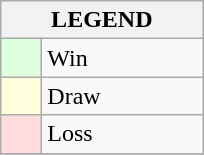<table class="wikitable" border="1">
<tr>
<th colspan="2">LEGEND</th>
</tr>
<tr>
<td style="background:#ddffdd;" width=20> </td>
<td width=100>Win</td>
</tr>
<tr>
<td style="background:#ffffdd"  width=20> </td>
<td width=100>Draw</td>
</tr>
<tr>
<td style="background:#ffdddd;" width=20> </td>
<td width=100>Loss</td>
</tr>
<tr>
</tr>
</table>
